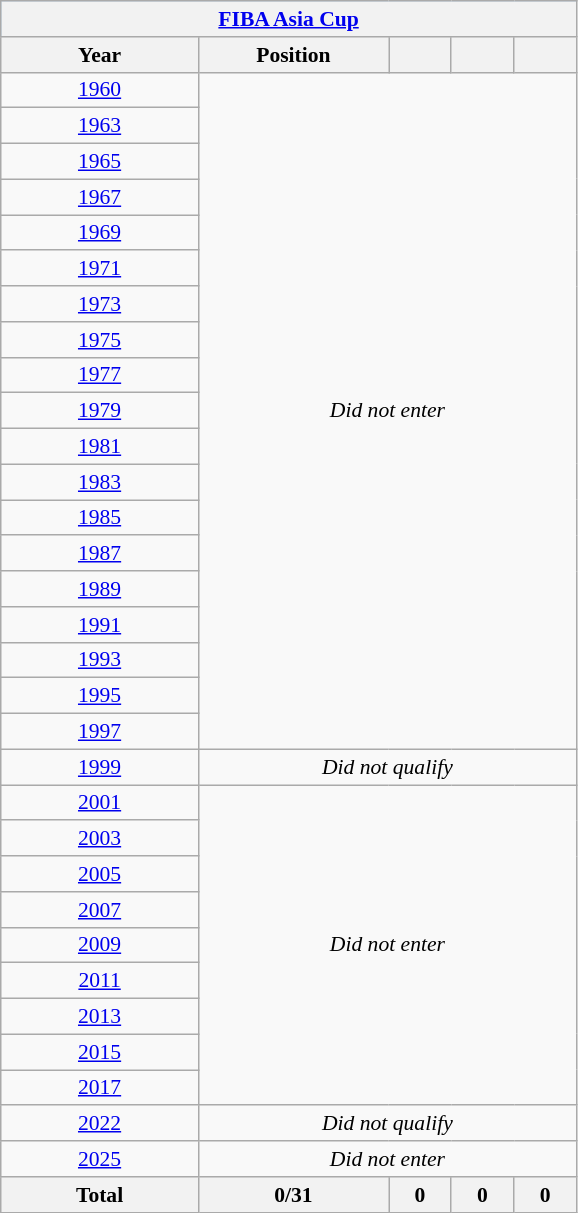<table class="wikitable" style="text-align: center;font-size:90%;">
<tr bgcolor=#9acdff>
<th colspan=9><a href='#'>FIBA Asia Cup</a></th>
</tr>
<tr>
<th width=125>Year</th>
<th width=120>Position</th>
<th width=35></th>
<th width=35></th>
<th width=35></th>
</tr>
<tr>
<td> <a href='#'>1960</a></td>
<td colspan="4" rowspan="19"><em>Did not enter</em></td>
</tr>
<tr>
<td> <a href='#'>1963</a></td>
</tr>
<tr>
<td> <a href='#'>1965</a></td>
</tr>
<tr>
<td> <a href='#'>1967</a></td>
</tr>
<tr>
<td> <a href='#'>1969</a></td>
</tr>
<tr>
<td> <a href='#'>1971</a></td>
</tr>
<tr>
<td> <a href='#'>1973</a></td>
</tr>
<tr>
<td> <a href='#'>1975</a></td>
</tr>
<tr>
<td> <a href='#'>1977</a></td>
</tr>
<tr>
<td> <a href='#'>1979</a></td>
</tr>
<tr>
<td> <a href='#'>1981</a></td>
</tr>
<tr>
<td> <a href='#'>1983</a></td>
</tr>
<tr>
<td> <a href='#'>1985</a></td>
</tr>
<tr>
<td> <a href='#'>1987</a></td>
</tr>
<tr>
<td> <a href='#'>1989</a></td>
</tr>
<tr>
<td> <a href='#'>1991</a></td>
</tr>
<tr>
<td> <a href='#'>1993</a></td>
</tr>
<tr>
<td> <a href='#'>1995</a></td>
</tr>
<tr>
<td> <a href='#'>1997</a></td>
</tr>
<tr>
<td> <a href='#'>1999</a></td>
<td colspan=4><em>Did not qualify</em></td>
</tr>
<tr>
<td> <a href='#'>2001</a></td>
<td rowspan=9 colspan=4><em>Did not enter</em></td>
</tr>
<tr>
<td> <a href='#'>2003</a></td>
</tr>
<tr>
<td> <a href='#'>2005</a></td>
</tr>
<tr>
<td> <a href='#'>2007</a></td>
</tr>
<tr>
<td> <a href='#'>2009</a></td>
</tr>
<tr>
<td> <a href='#'>2011</a></td>
</tr>
<tr>
<td> <a href='#'>2013</a></td>
</tr>
<tr>
<td> <a href='#'>2015</a></td>
</tr>
<tr>
<td> <a href='#'>2017</a></td>
</tr>
<tr>
<td> <a href='#'>2022</a></td>
<td colspan=4><em>Did not qualify</em></td>
</tr>
<tr>
<td> <a href='#'>2025</a></td>
<td colspan=4><em>Did not enter</em></td>
</tr>
<tr>
<th>Total</th>
<th>0/31</th>
<th>0</th>
<th>0</th>
<th>0</th>
</tr>
</table>
